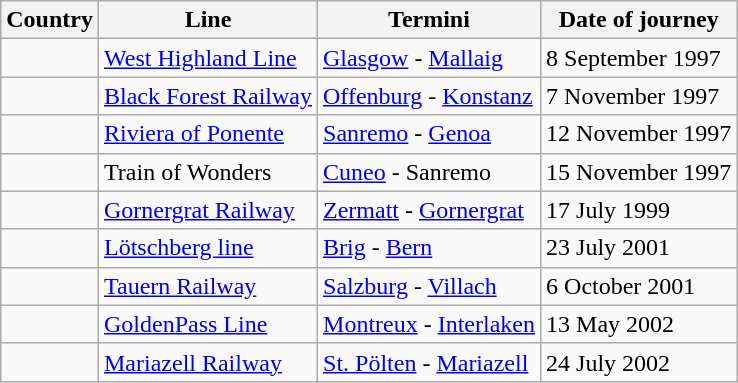<table class="wikitable">
<tr>
<th>Country</th>
<th>Line</th>
<th>Termini</th>
<th>Date of journey</th>
</tr>
<tr>
<td></td>
<td><a href='#'>West Highland Line</a></td>
<td><a href='#'>Glasgow</a> - <a href='#'>Mallaig</a></td>
<td>8 September 1997</td>
</tr>
<tr>
<td></td>
<td><a href='#'>Black Forest Railway</a></td>
<td><a href='#'>Offenburg</a> - <a href='#'>Konstanz</a></td>
<td>7 November 1997</td>
</tr>
<tr>
<td></td>
<td><a href='#'>Riviera of Ponente</a></td>
<td><a href='#'>Sanremo</a> - <a href='#'>Genoa</a></td>
<td>12 November 1997</td>
</tr>
<tr>
<td></td>
<td>Train of Wonders</td>
<td><a href='#'>Cuneo</a> - Sanremo</td>
<td>15 November 1997</td>
</tr>
<tr>
<td></td>
<td><a href='#'>Gornergrat Railway</a></td>
<td><a href='#'>Zermatt</a> - <a href='#'>Gornergrat</a></td>
<td>17 July 1999</td>
</tr>
<tr>
<td></td>
<td><a href='#'>Lötschberg line</a></td>
<td><a href='#'>Brig</a> - <a href='#'>Bern</a></td>
<td>23 July 2001</td>
</tr>
<tr>
<td></td>
<td><a href='#'>Tauern Railway</a></td>
<td><a href='#'>Salzburg</a> - <a href='#'>Villach</a></td>
<td>6 October 2001</td>
</tr>
<tr>
<td></td>
<td><a href='#'>GoldenPass Line</a></td>
<td><a href='#'>Montreux</a> - <a href='#'>Interlaken</a></td>
<td>13 May 2002</td>
</tr>
<tr>
<td></td>
<td><a href='#'>Mariazell Railway</a></td>
<td><a href='#'>St. Pölten</a> - <a href='#'>Mariazell</a></td>
<td>24 July 2002</td>
</tr>
</table>
